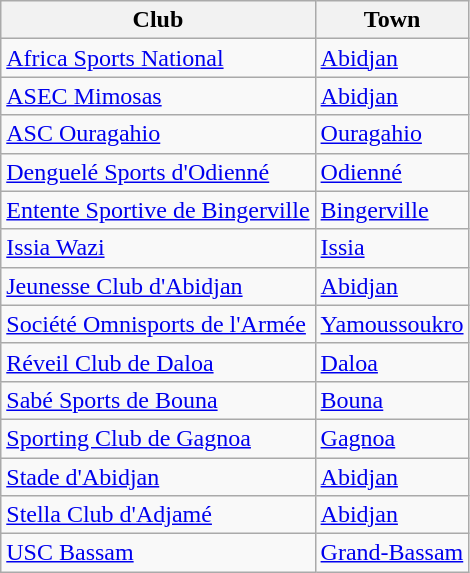<table class="wikitable sortable">
<tr>
<th>Club</th>
<th>Town</th>
</tr>
<tr>
<td><a href='#'>Africa Sports National</a></td>
<td><a href='#'>Abidjan</a></td>
</tr>
<tr>
<td><a href='#'>ASEC Mimosas</a></td>
<td><a href='#'>Abidjan</a></td>
</tr>
<tr>
<td><a href='#'>ASC Ouragahio</a></td>
<td><a href='#'>Ouragahio</a></td>
</tr>
<tr>
<td><a href='#'>Denguelé Sports d'Odienné</a></td>
<td><a href='#'>Odienné</a></td>
</tr>
<tr>
<td><a href='#'>Entente Sportive de Bingerville</a></td>
<td><a href='#'>Bingerville</a></td>
</tr>
<tr>
<td><a href='#'>Issia Wazi</a></td>
<td><a href='#'>Issia</a></td>
</tr>
<tr>
<td><a href='#'>Jeunesse Club d'Abidjan</a></td>
<td><a href='#'>Abidjan</a></td>
</tr>
<tr>
<td><a href='#'>Société Omnisports de l'Armée</a></td>
<td><a href='#'>Yamoussoukro</a></td>
</tr>
<tr>
<td><a href='#'>Réveil Club de Daloa</a></td>
<td><a href='#'>Daloa</a></td>
</tr>
<tr>
<td><a href='#'>Sabé Sports de Bouna</a></td>
<td><a href='#'>Bouna</a></td>
</tr>
<tr>
<td><a href='#'>Sporting Club de Gagnoa</a></td>
<td><a href='#'>Gagnoa</a></td>
</tr>
<tr>
<td><a href='#'>Stade d'Abidjan</a></td>
<td><a href='#'>Abidjan</a></td>
</tr>
<tr>
<td><a href='#'>Stella Club d'Adjamé</a></td>
<td><a href='#'>Abidjan</a></td>
</tr>
<tr>
<td><a href='#'>USC Bassam</a></td>
<td><a href='#'>Grand-Bassam</a></td>
</tr>
</table>
